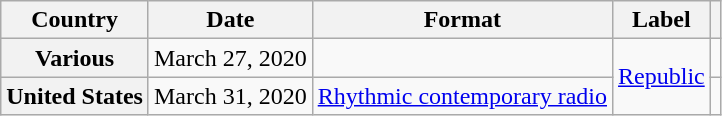<table class="wikitable plainrowheaders" border="1">
<tr>
<th scope="col">Country</th>
<th scope="col">Date</th>
<th scope="col">Format</th>
<th scope="col">Label</th>
<th scope="col"></th>
</tr>
<tr>
<th scope="row">Various</th>
<td>March 27, 2020</td>
<td></td>
<td rowspan="2"><a href='#'>Republic</a></td>
<td align="center"></td>
</tr>
<tr>
<th scope="row">United States</th>
<td>March 31, 2020</td>
<td><a href='#'>Rhythmic contemporary radio</a></td>
<td align="center"></td>
</tr>
</table>
